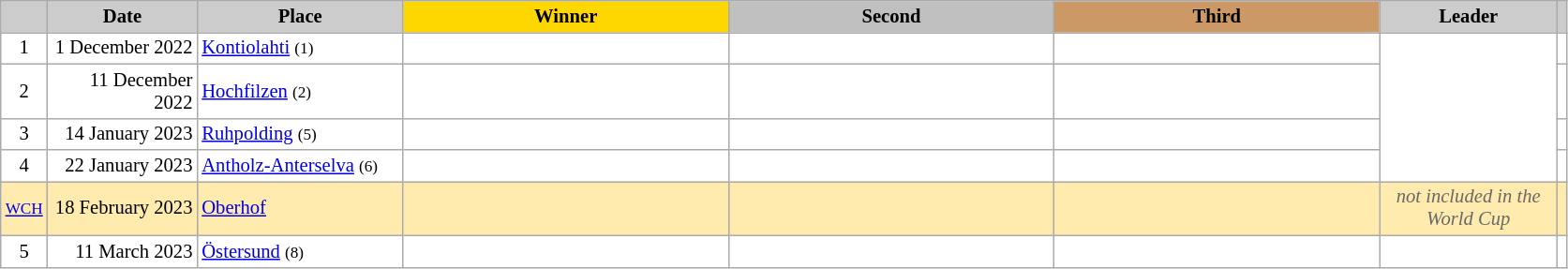<table class="wikitable plainrowheaders" style="background:#fff; font-size:86%; line-height:16px; border:grey solid 1px; border-collapse:collapse;">
<tr>
<th scope="col" style="background:#ccc; width=5 px;"></th>
<th scope="col" style="background:#ccc; width:100px;">Date</th>
<th scope="col" style="background:#ccc; width:140px;">Place <br> </th>
<th scope="col" style="background:gold; width:225px;">Winner</th>
<th scope="col" style="background:silver; width:225px;">Second</th>
<th scope="col" style="background:#c96; width:225px;">Third</th>
<th scope="col" style="background:#ccc; width:120px;">Leader <br> </th>
<th scope="col" style="background:#ccc; width=5 px;"></th>
</tr>
<tr>
<td align="center">1</td>
<td align="right">1 December 2022</td>
<td> <a href='#'>Kontiolahti</a> <small>(1)</small></td>
<td></td>
<td></td>
<td></td>
<td rowspan=4></td>
<td></td>
</tr>
<tr>
<td align="center">2</td>
<td align="right">11 December 2022</td>
<td> <a href='#'>Hochfilzen</a> <small>(2)</small></td>
<td></td>
<td></td>
<td></td>
<td></td>
</tr>
<tr>
<td align="center">3</td>
<td align="right">14 January 2023</td>
<td> <a href='#'>Ruhpolding</a> <small>(5)</small></td>
<td></td>
<td></td>
<td></td>
<td></td>
</tr>
<tr>
<td align="center">4</td>
<td align="right">22 January 2023</td>
<td> <a href='#'>Antholz-Anterselva</a> <small>(6)</small></td>
<td></td>
<td></td>
<td></td>
<td></td>
</tr>
<tr style="background:#FFEBAD">
<td align="center"><small><a href='#'>WCH</a></small></td>
<td align="right">18 February 2023</td>
<td> <a href='#'>Oberhof</a></td>
<td></td>
<td></td>
<td></td>
<td align="center" style=color:#696969><em>not included in the World Cup</em></td>
<td></td>
</tr>
<tr>
<td align="center">5</td>
<td align="right">11 March 2023</td>
<td> <a href='#'>Östersund</a> <small>(8)</small></td>
<td></td>
<td></td>
<td></td>
<td></td>
<td></td>
</tr>
</table>
